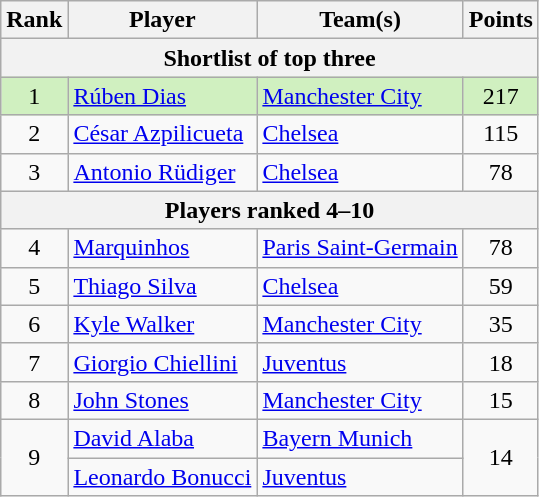<table class="wikitable" style="text-align:center">
<tr>
<th>Rank</th>
<th>Player</th>
<th>Team(s)</th>
<th>Points</th>
</tr>
<tr>
<th colspan=4>Shortlist of top three</th>
</tr>
<tr bgcolor="#D0F0C0">
<td>1</td>
<td align=left> <a href='#'>Rúben Dias</a></td>
<td align=left> <a href='#'>Manchester City</a></td>
<td>217</td>
</tr>
<tr>
<td>2</td>
<td align=left> <a href='#'>César Azpilicueta</a></td>
<td align=left> <a href='#'>Chelsea</a></td>
<td>115</td>
</tr>
<tr>
<td>3</td>
<td align=left> <a href='#'>Antonio Rüdiger</a></td>
<td align=left> <a href='#'>Chelsea</a></td>
<td>78</td>
</tr>
<tr>
<th colspan=4>Players ranked 4–10</th>
</tr>
<tr>
<td>4</td>
<td align=left> <a href='#'>Marquinhos</a></td>
<td align=left> <a href='#'>Paris Saint-Germain</a></td>
<td>78</td>
</tr>
<tr>
<td>5</td>
<td align=left> <a href='#'>Thiago Silva</a></td>
<td align=left> <a href='#'>Chelsea</a></td>
<td>59</td>
</tr>
<tr>
<td>6</td>
<td align=left> <a href='#'>Kyle Walker</a></td>
<td align=left> <a href='#'>Manchester City</a></td>
<td>35</td>
</tr>
<tr>
<td>7</td>
<td align=left> <a href='#'>Giorgio Chiellini</a></td>
<td align=left> <a href='#'>Juventus</a></td>
<td>18</td>
</tr>
<tr>
<td>8</td>
<td align=left> <a href='#'>John Stones</a></td>
<td align=left> <a href='#'>Manchester City</a></td>
<td>15</td>
</tr>
<tr>
<td rowspan=2>9</td>
<td align=left> <a href='#'>David Alaba</a></td>
<td align=left> <a href='#'>Bayern Munich</a></td>
<td rowspan=2>14</td>
</tr>
<tr>
<td align=left> <a href='#'>Leonardo Bonucci</a></td>
<td align=left> <a href='#'>Juventus</a></td>
</tr>
</table>
